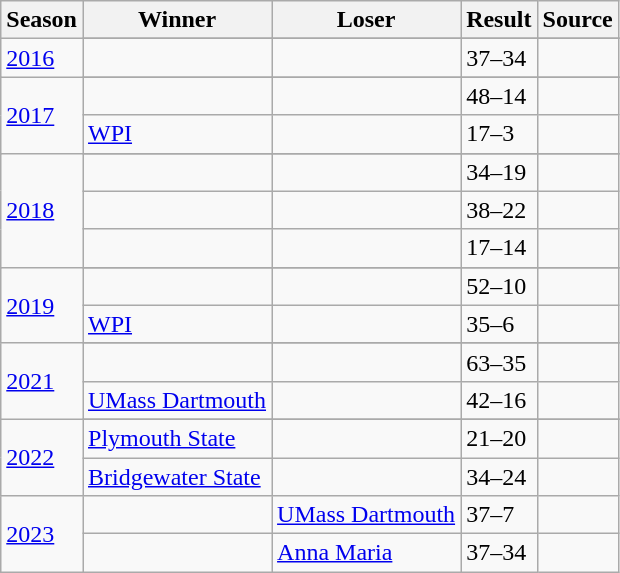<table class=wikitable>
<tr>
<th>Season</th>
<th>Winner</th>
<th>Loser</th>
<th>Result</th>
<th>Source</th>
</tr>
<tr>
<td rowspan=2><a href='#'>2016</a></td>
</tr>
<tr>
<td></td>
<td></td>
<td>37–34</td>
<td></td>
</tr>
<tr>
<td rowspan=3><a href='#'>2017</a></td>
</tr>
<tr>
<td></td>
<td></td>
<td>48–14</td>
<td></td>
</tr>
<tr>
<td><a href='#'>WPI</a></td>
<td></td>
<td>17–3</td>
<td></td>
</tr>
<tr>
<td rowspan=4><a href='#'>2018</a></td>
</tr>
<tr>
<td></td>
<td></td>
<td>34–19</td>
<td></td>
</tr>
<tr>
<td></td>
<td></td>
<td>38–22</td>
<td></td>
</tr>
<tr>
<td></td>
<td></td>
<td>17–14</td>
<td></td>
</tr>
<tr>
<td rowspan=3><a href='#'>2019</a></td>
</tr>
<tr>
<td></td>
<td></td>
<td>52–10</td>
<td></td>
</tr>
<tr>
<td><a href='#'>WPI</a></td>
<td></td>
<td>35–6</td>
<td></td>
</tr>
<tr>
<td rowspan=3><a href='#'>2021</a></td>
</tr>
<tr>
<td></td>
<td></td>
<td>63–35</td>
<td></td>
</tr>
<tr>
<td><a href='#'>UMass Dartmouth</a></td>
<td></td>
<td>42–16</td>
<td></td>
</tr>
<tr>
<td rowspan=3><a href='#'>2022</a></td>
</tr>
<tr>
<td><a href='#'>Plymouth State</a></td>
<td></td>
<td>21–20</td>
<td></td>
</tr>
<tr>
<td><a href='#'>Bridgewater State</a></td>
<td></td>
<td>34–24</td>
<td></td>
</tr>
<tr>
<td rowspan=2><a href='#'>2023</a></td>
<td></td>
<td><a href='#'>UMass Dartmouth</a></td>
<td>37–7</td>
<td></td>
</tr>
<tr>
<td></td>
<td><a href='#'>Anna Maria</a></td>
<td>37–34</td>
<td></td>
</tr>
</table>
